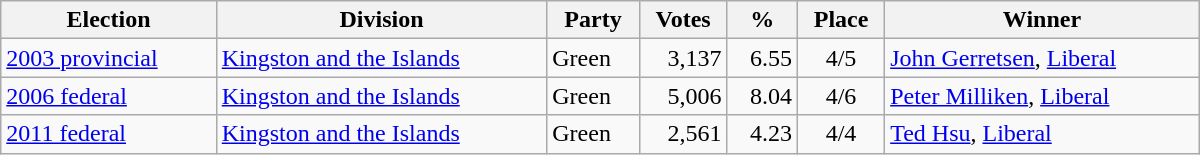<table class="wikitable" width="800">
<tr>
<th align="left">Election</th>
<th align="left">Division</th>
<th align="left">Party</th>
<th align="right">Votes</th>
<th align="right">%</th>
<th align="center">Place</th>
<th align="center">Winner</th>
</tr>
<tr>
<td align="left"><a href='#'>2003 provincial</a></td>
<td align="left"><a href='#'>Kingston and the Islands</a></td>
<td align="left">Green</td>
<td align="right">3,137</td>
<td align="right">6.55</td>
<td align="center">4/5</td>
<td align="left"><a href='#'>John Gerretsen</a>, <a href='#'>Liberal</a></td>
</tr>
<tr>
<td align="left"><a href='#'>2006 federal</a></td>
<td align="left"><a href='#'>Kingston and the Islands</a></td>
<td align="left">Green</td>
<td align="right">5,006</td>
<td align="right">8.04</td>
<td align="center">4/6</td>
<td align="left"><a href='#'>Peter Milliken</a>, <a href='#'>Liberal</a></td>
</tr>
<tr>
<td align="left"><a href='#'>2011 federal</a></td>
<td align="left"><a href='#'>Kingston and the Islands</a></td>
<td align="left">Green</td>
<td align="right">2,561</td>
<td align="right">4.23</td>
<td align="center">4/4</td>
<td align="left"><a href='#'>Ted Hsu</a>, <a href='#'>Liberal</a></td>
</tr>
</table>
